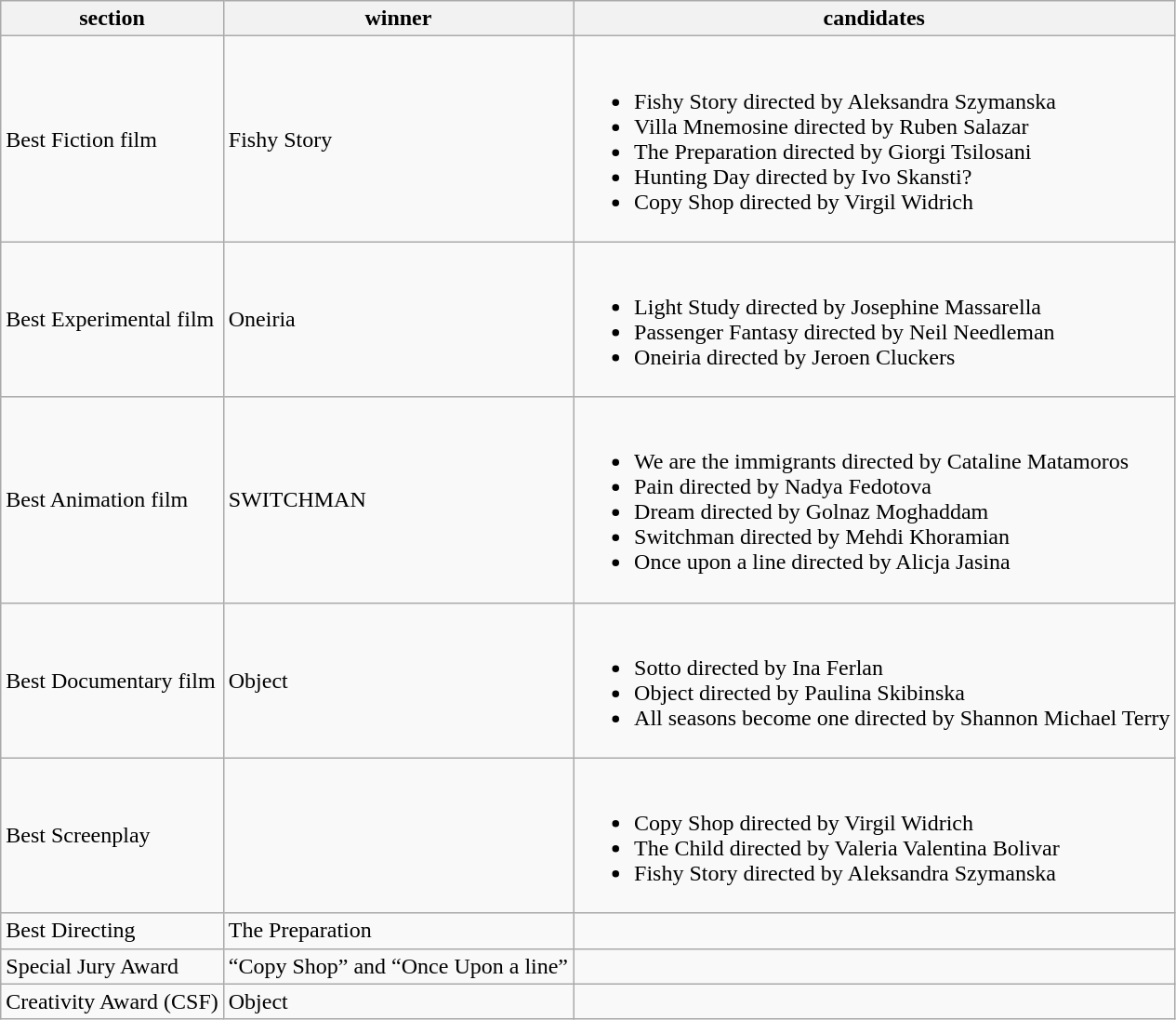<table class="wikitable">
<tr>
<th>section</th>
<th>winner</th>
<th>candidates</th>
</tr>
<tr>
<td>Best Fiction film</td>
<td>Fishy Story</td>
<td><br><ul><li>Fishy Story directed by Aleksandra Szymanska</li><li>Villa Mnemosine directed by Ruben Salazar</li><li>The Preparation directed by Giorgi Tsilosani</li><li>Hunting Day directed by Ivo Skansti?</li><li>Copy Shop directed by Virgil Widrich</li></ul></td>
</tr>
<tr>
<td>Best Experimental film</td>
<td>Oneiria</td>
<td><br><ul><li>Light Study directed by Josephine Massarella</li><li>Passenger Fantasy directed by Neil Needleman</li><li>Oneiria directed by Jeroen Cluckers</li></ul></td>
</tr>
<tr>
<td>Best Animation film</td>
<td>SWITCHMAN</td>
<td><br><ul><li>We are the immigrants directed by Cataline Matamoros</li><li>Pain directed by Nadya Fedotova</li><li>Dream directed by Golnaz Moghaddam</li><li>Switchman directed by Mehdi Khoramian</li><li>Once upon a line directed by Alicja Jasina</li></ul></td>
</tr>
<tr>
<td>Best Documentary film</td>
<td>Object</td>
<td><br><ul><li>Sotto directed by Ina Ferlan</li><li>Object directed by Paulina Skibinska</li><li>All seasons become one directed by Shannon Michael Terry</li></ul></td>
</tr>
<tr>
<td>Best Screenplay</td>
<td></td>
<td><br><ul><li>Copy Shop directed by Virgil Widrich</li><li>The Child directed by Valeria Valentina Bolivar</li><li>Fishy Story directed by Aleksandra Szymanska</li></ul></td>
</tr>
<tr>
<td>Best Directing</td>
<td>The Preparation</td>
<td></td>
</tr>
<tr>
<td>Special Jury Award</td>
<td>“Copy Shop” and “Once Upon a line”</td>
<td></td>
</tr>
<tr>
<td>Creativity Award (CSF)</td>
<td>Object</td>
<td></td>
</tr>
</table>
